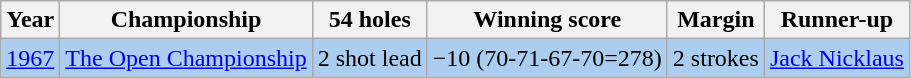<table class="wikitable">
<tr>
<th>Year</th>
<th>Championship</th>
<th>54 holes</th>
<th>Winning score</th>
<th>Margin</th>
<th>Runner-up</th>
</tr>
<tr style="background:#ABCDEF;">
<td><a href='#'>1967</a></td>
<td><a href='#'>The Open Championship</a></td>
<td>2 shot lead</td>
<td>−10 (70-71-67-70=278)</td>
<td>2 strokes</td>
<td> <a href='#'>Jack Nicklaus</a></td>
</tr>
</table>
